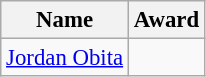<table class="wikitable" style="text-align:left; border:1px #aaa solid; font-size:95%;">
<tr>
<th>Name</th>
<th>Award</th>
</tr>
<tr>
<td><a href='#'>Jordan Obita</a></td>
<td></td>
</tr>
</table>
